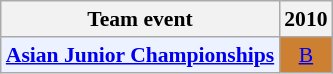<table style='font-size: 90%; text-align:center;' class='wikitable'>
<tr>
<th>Team event</th>
<th>2010</th>
</tr>
<tr>
<td bgcolor="#ECF2FF"; align="left"><strong><a href='#'>Asian Junior Championships</a></strong></td>
<td bgcolor=CD7F32><a href='#'>B</a></td>
</tr>
</table>
